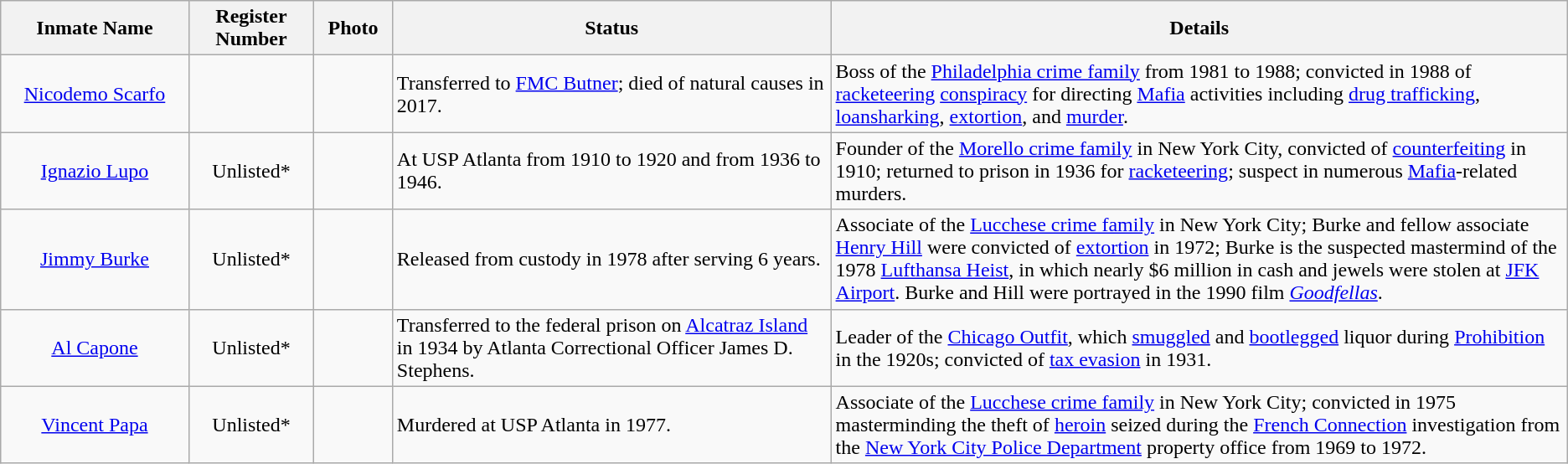<table class="wikitable sortable">
<tr>
<th width=12%>Inmate Name</th>
<th width=8%>Register Number</th>
<th width=5%>Photo</th>
<th width=28%>Status</th>
<th width=52%>Details</th>
</tr>
<tr>
<td align="center"><a href='#'>Nicodemo Scarfo</a></td>
<td align="center"></td>
<td></td>
<td>Transferred to <a href='#'>FMC Butner</a>; died of natural causes in 2017.</td>
<td>Boss of the <a href='#'>Philadelphia crime family</a> from 1981 to 1988; convicted in 1988 of <a href='#'>racketeering</a> <a href='#'>conspiracy</a> for directing <a href='#'>Mafia</a> activities including <a href='#'>drug trafficking</a>, <a href='#'>loansharking</a>, <a href='#'>extortion</a>, and <a href='#'>murder</a>.</td>
</tr>
<tr>
<td align="center"><a href='#'>Ignazio Lupo</a></td>
<td align="center">Unlisted*</td>
<td></td>
<td>At USP Atlanta from 1910 to 1920 and from 1936 to 1946.</td>
<td>Founder of the <a href='#'>Morello crime family</a> in New York City, convicted of <a href='#'>counterfeiting</a> in 1910; returned to prison in 1936 for <a href='#'>racketeering</a>; suspect in numerous <a href='#'>Mafia</a>-related murders.</td>
</tr>
<tr>
<td align="center"><a href='#'>Jimmy Burke</a></td>
<td align="center">Unlisted*</td>
<td></td>
<td>Released from custody in 1978 after serving 6 years.</td>
<td>Associate of the <a href='#'>Lucchese crime family</a> in New York City; Burke and fellow associate <a href='#'>Henry Hill</a> were convicted of <a href='#'>extortion</a> in 1972; Burke is the suspected mastermind of the 1978 <a href='#'>Lufthansa Heist</a>, in which nearly $6 million in cash and jewels were stolen at <a href='#'>JFK Airport</a>. Burke and Hill were portrayed in the 1990 film <em><a href='#'>Goodfellas</a></em>.</td>
</tr>
<tr>
<td align="center"><a href='#'>Al Capone</a></td>
<td align="center">Unlisted*</td>
<td></td>
<td>Transferred to the federal prison on <a href='#'>Alcatraz Island</a> in 1934 by Atlanta Correctional Officer James D. Stephens.</td>
<td>Leader of the <a href='#'>Chicago Outfit</a>, which <a href='#'>smuggled</a> and <a href='#'>bootlegged</a> liquor during <a href='#'>Prohibition</a> in the 1920s; convicted of <a href='#'>tax evasion</a> in 1931.</td>
</tr>
<tr>
<td align="center"><a href='#'>Vincent Papa</a></td>
<td align="center">Unlisted*</td>
<td></td>
<td>Murdered at USP Atlanta in 1977.</td>
<td>Associate of the <a href='#'>Lucchese crime family</a> in New York City; convicted in 1975 masterminding the theft of <a href='#'>heroin</a> seized during the <a href='#'>French Connection</a> investigation from the <a href='#'>New York City Police Department</a> property office from 1969 to 1972.</td>
</tr>
</table>
